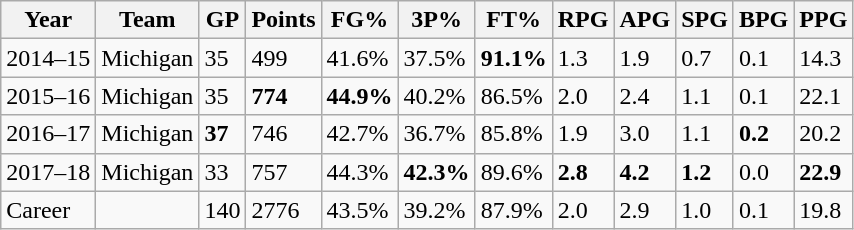<table class="wikitable">
<tr>
<th>Year</th>
<th>Team</th>
<th>GP</th>
<th>Points</th>
<th>FG%</th>
<th>3P%</th>
<th>FT%</th>
<th>RPG</th>
<th>APG</th>
<th>SPG</th>
<th>BPG</th>
<th>PPG</th>
</tr>
<tr>
<td>2014–15</td>
<td>Michigan</td>
<td>35</td>
<td>499</td>
<td>41.6%</td>
<td>37.5%</td>
<td><strong>91.1%</strong></td>
<td>1.3</td>
<td>1.9</td>
<td>0.7</td>
<td>0.1</td>
<td>14.3</td>
</tr>
<tr>
<td>2015–16</td>
<td>Michigan</td>
<td>35</td>
<td><strong>774</strong></td>
<td><strong>44.9%</strong></td>
<td>40.2%</td>
<td>86.5%</td>
<td>2.0</td>
<td>2.4</td>
<td>1.1</td>
<td>0.1</td>
<td>22.1</td>
</tr>
<tr>
<td>2016–17</td>
<td>Michigan</td>
<td><strong>37</strong></td>
<td>746</td>
<td>42.7%</td>
<td>36.7%</td>
<td>85.8%</td>
<td>1.9</td>
<td>3.0</td>
<td>1.1</td>
<td><strong>0.2</strong></td>
<td>20.2</td>
</tr>
<tr>
<td>2017–18</td>
<td>Michigan</td>
<td>33</td>
<td>757</td>
<td>44.3%</td>
<td><strong>42.3%</strong></td>
<td>89.6%</td>
<td><strong>2.8</strong></td>
<td><strong>4.2</strong></td>
<td><strong>1.2</strong></td>
<td>0.0</td>
<td><strong>22.9</strong></td>
</tr>
<tr>
<td>Career</td>
<td></td>
<td>140</td>
<td>2776</td>
<td>43.5%</td>
<td>39.2%</td>
<td>87.9%</td>
<td>2.0</td>
<td>2.9</td>
<td>1.0</td>
<td>0.1</td>
<td>19.8</td>
</tr>
</table>
